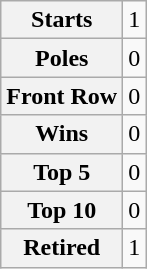<table class="wikitable" style="text-align:center">
<tr>
<th>Starts</th>
<td>1</td>
</tr>
<tr>
<th>Poles</th>
<td>0</td>
</tr>
<tr>
<th>Front Row</th>
<td>0</td>
</tr>
<tr>
<th>Wins</th>
<td>0</td>
</tr>
<tr>
<th>Top 5</th>
<td>0</td>
</tr>
<tr>
<th>Top 10</th>
<td>0</td>
</tr>
<tr>
<th>Retired</th>
<td>1</td>
</tr>
</table>
